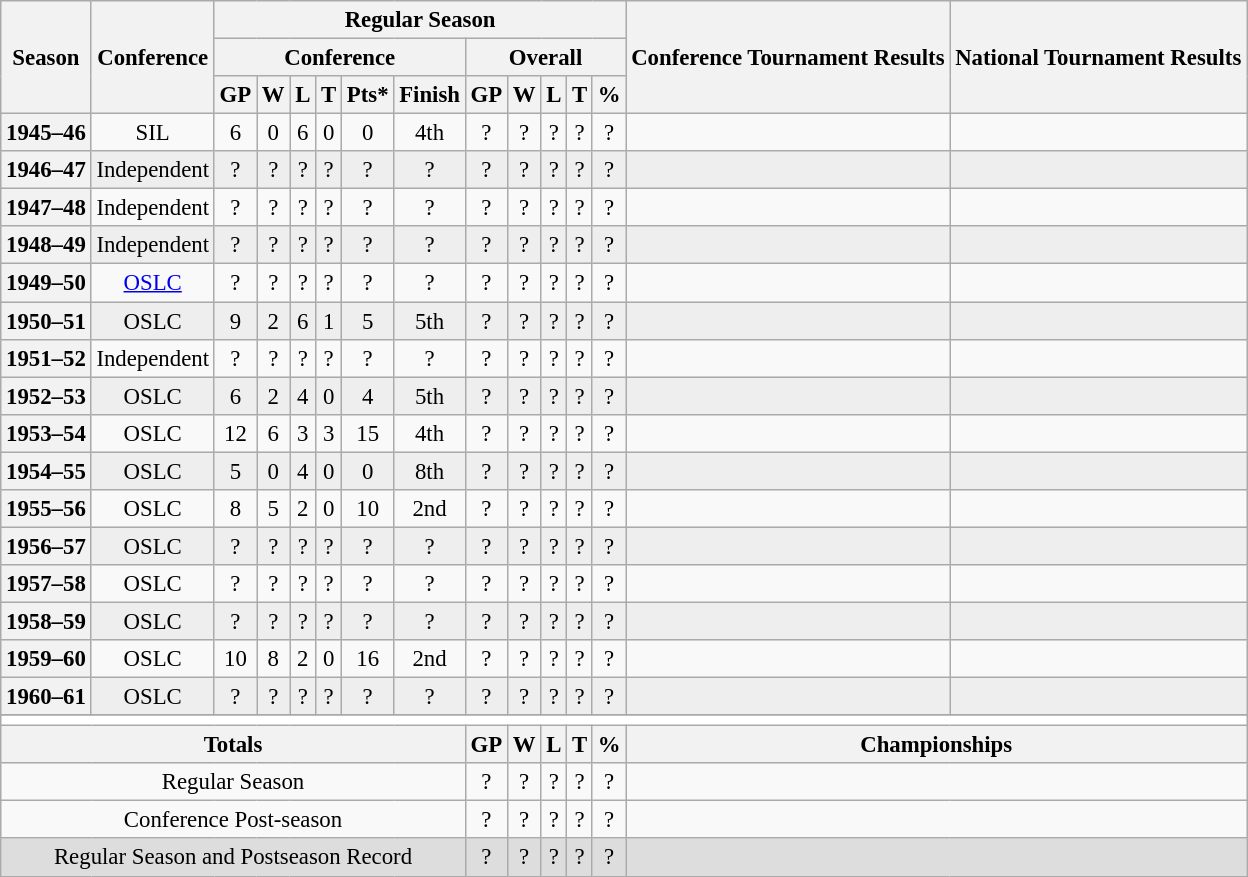<table class="wikitable" style="text-align: center; font-size: 95%">
<tr>
<th rowspan="3">Season</th>
<th rowspan="3">Conference</th>
<th colspan="11">Regular Season</th>
<th rowspan="3">Conference Tournament Results</th>
<th rowspan="3">National Tournament Results</th>
</tr>
<tr>
<th colspan="6">Conference</th>
<th colspan="5">Overall</th>
</tr>
<tr>
<th>GP</th>
<th>W</th>
<th>L</th>
<th>T</th>
<th>Pts*</th>
<th>Finish</th>
<th>GP</th>
<th>W</th>
<th>L</th>
<th>T</th>
<th>%</th>
</tr>
<tr>
<th>1945–46</th>
<td>SIL</td>
<td>6</td>
<td>0</td>
<td>6</td>
<td>0</td>
<td>0</td>
<td>4th</td>
<td>?</td>
<td>?</td>
<td>?</td>
<td>?</td>
<td>?</td>
<td align="left"></td>
<td align="left"></td>
</tr>
<tr bgcolor=eeeeee>
<th>1946–47</th>
<td>Independent</td>
<td>?</td>
<td>?</td>
<td>?</td>
<td>?</td>
<td>?</td>
<td>?</td>
<td>?</td>
<td>?</td>
<td>?</td>
<td>?</td>
<td>?</td>
<td align="left"></td>
<td align="left"></td>
</tr>
<tr>
<th>1947–48</th>
<td>Independent</td>
<td>?</td>
<td>?</td>
<td>?</td>
<td>?</td>
<td>?</td>
<td>?</td>
<td>?</td>
<td>?</td>
<td>?</td>
<td>?</td>
<td>?</td>
<td align="left"></td>
<td align="left"></td>
</tr>
<tr bgcolor=eeeeee>
<th>1948–49</th>
<td>Independent</td>
<td>?</td>
<td>?</td>
<td>?</td>
<td>?</td>
<td>?</td>
<td>?</td>
<td>?</td>
<td>?</td>
<td>?</td>
<td>?</td>
<td>?</td>
<td align="left"></td>
<td align="left"></td>
</tr>
<tr>
<th>1949–50</th>
<td><a href='#'>OSLC</a></td>
<td>?</td>
<td>?</td>
<td>?</td>
<td>?</td>
<td>?</td>
<td>?</td>
<td>?</td>
<td>?</td>
<td>?</td>
<td>?</td>
<td>?</td>
<td align="left"></td>
<td align="left"></td>
</tr>
<tr bgcolor=eeeeee>
<th>1950–51</th>
<td>OSLC</td>
<td>9</td>
<td>2</td>
<td>6</td>
<td>1</td>
<td>5</td>
<td>5th</td>
<td>?</td>
<td>?</td>
<td>?</td>
<td>?</td>
<td>?</td>
<td align="left"></td>
<td align="left"></td>
</tr>
<tr>
<th>1951–52</th>
<td>Independent</td>
<td>?</td>
<td>?</td>
<td>?</td>
<td>?</td>
<td>?</td>
<td>?</td>
<td>?</td>
<td>?</td>
<td>?</td>
<td>?</td>
<td>?</td>
<td align="left"></td>
<td align="left"></td>
</tr>
<tr bgcolor=eeeeee>
<th>1952–53</th>
<td>OSLC</td>
<td>6</td>
<td>2</td>
<td>4</td>
<td>0</td>
<td>4</td>
<td>5th</td>
<td>?</td>
<td>?</td>
<td>?</td>
<td>?</td>
<td>?</td>
<td align="left"></td>
<td align="left"></td>
</tr>
<tr>
<th>1953–54</th>
<td>OSLC</td>
<td>12</td>
<td>6</td>
<td>3</td>
<td>3</td>
<td>15</td>
<td>4th</td>
<td>?</td>
<td>?</td>
<td>?</td>
<td>?</td>
<td>?</td>
<td align="left"></td>
<td align="left"></td>
</tr>
<tr bgcolor=eeeeee>
<th>1954–55</th>
<td>OSLC</td>
<td>5</td>
<td>0</td>
<td>4</td>
<td>0</td>
<td>0</td>
<td>8th</td>
<td>?</td>
<td>?</td>
<td>?</td>
<td>?</td>
<td>?</td>
<td align="left"></td>
<td align="left"></td>
</tr>
<tr>
<th>1955–56</th>
<td>OSLC</td>
<td>8</td>
<td>5</td>
<td>2</td>
<td>0</td>
<td>10</td>
<td>2nd</td>
<td>?</td>
<td>?</td>
<td>?</td>
<td>?</td>
<td>?</td>
<td align="left"></td>
<td align="left"></td>
</tr>
<tr bgcolor=eeeeee>
<th>1956–57</th>
<td>OSLC</td>
<td>?</td>
<td>?</td>
<td>?</td>
<td>?</td>
<td>?</td>
<td>?</td>
<td>?</td>
<td>?</td>
<td>?</td>
<td>?</td>
<td>?</td>
<td align="left"></td>
<td align="left"></td>
</tr>
<tr>
<th>1957–58</th>
<td>OSLC</td>
<td>?</td>
<td>?</td>
<td>?</td>
<td>?</td>
<td>?</td>
<td>?</td>
<td>?</td>
<td>?</td>
<td>?</td>
<td>?</td>
<td>?</td>
<td align="left"></td>
<td align="left"></td>
</tr>
<tr bgcolor=eeeeee>
<th>1958–59</th>
<td>OSLC</td>
<td>?</td>
<td>?</td>
<td>?</td>
<td>?</td>
<td>?</td>
<td>?</td>
<td>?</td>
<td>?</td>
<td>?</td>
<td>?</td>
<td>?</td>
<td align="left"></td>
<td align="left"></td>
</tr>
<tr>
<th>1959–60</th>
<td>OSLC</td>
<td>10</td>
<td>8</td>
<td>2</td>
<td>0</td>
<td>16</td>
<td>2nd</td>
<td>?</td>
<td>?</td>
<td>?</td>
<td>?</td>
<td>?</td>
<td align="left"></td>
<td align="left"></td>
</tr>
<tr bgcolor=eeeeee>
<th>1960–61</th>
<td>OSLC</td>
<td>?</td>
<td>?</td>
<td>?</td>
<td>?</td>
<td>?</td>
<td>?</td>
<td>?</td>
<td>?</td>
<td>?</td>
<td>?</td>
<td>?</td>
<td align="left"></td>
<td align="left"></td>
</tr>
<tr>
</tr>
<tr ->
</tr>
<tr>
<td colspan="15" style="background:#fff;"></td>
</tr>
<tr>
<th colspan="8">Totals</th>
<th>GP</th>
<th>W</th>
<th>L</th>
<th>T</th>
<th>%</th>
<th colspan="2">Championships</th>
</tr>
<tr>
<td colspan="8">Regular Season</td>
<td>?</td>
<td>?</td>
<td>?</td>
<td>?</td>
<td>?</td>
<td colspan="2" align="left"></td>
</tr>
<tr>
<td colspan="8">Conference Post-season</td>
<td>?</td>
<td>?</td>
<td>?</td>
<td>?</td>
<td>?</td>
<td colspan="2" align="left"></td>
</tr>
<tr bgcolor=dddddd>
<td colspan="8">Regular Season and Postseason Record</td>
<td>?</td>
<td>?</td>
<td>?</td>
<td>?</td>
<td>?</td>
<td colspan="2" align="left"></td>
</tr>
</table>
